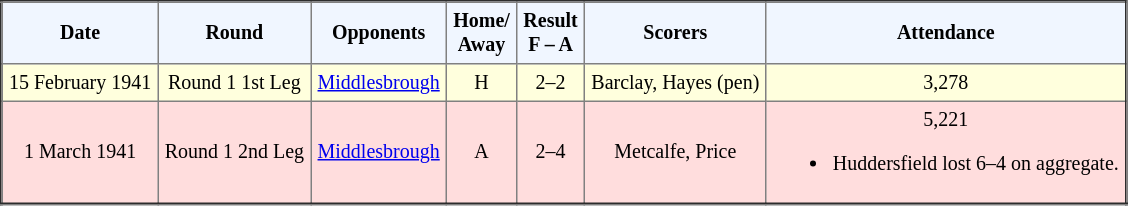<table border="2" cellpadding="4" style="border-collapse:collapse; text-align:center; font-size:smaller;">
<tr style="background:#f0f6ff;">
<th><strong>Date</strong></th>
<th><strong>Round</strong></th>
<th><strong>Opponents</strong></th>
<th><strong>Home/<br>Away</strong></th>
<th><strong>Result<br>F – A</strong></th>
<th><strong>Scorers</strong></th>
<th><strong>Attendance</strong></th>
</tr>
<tr bgcolor="#ffffdd">
<td>15 February 1941</td>
<td>Round 1 1st Leg</td>
<td><a href='#'>Middlesbrough</a></td>
<td>H</td>
<td>2–2</td>
<td>Barclay, Hayes (pen)</td>
<td>3,278</td>
</tr>
<tr bgcolor="#ffdddd">
<td>1 March 1941</td>
<td>Round 1 2nd Leg</td>
<td><a href='#'>Middlesbrough</a></td>
<td>A</td>
<td>2–4</td>
<td>Metcalfe, Price</td>
<td>5,221<br><ul><li>Huddersfield lost 6–4 on aggregate.</li></ul></td>
</tr>
</table>
